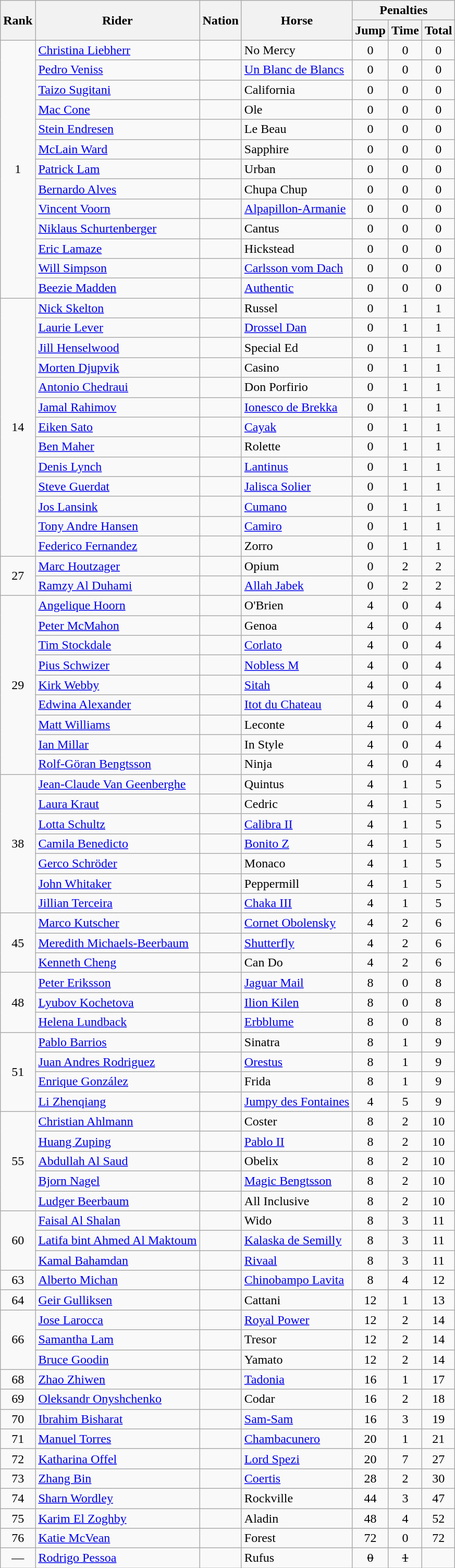<table class="wikitable sortable" style="text-align:center">
<tr>
<th rowspan="2">Rank</th>
<th rowspan="2">Rider</th>
<th rowspan="2">Nation</th>
<th rowspan="2">Horse</th>
<th colspan="3">Penalties</th>
</tr>
<tr>
<th>Jump</th>
<th>Time</th>
<th>Total</th>
</tr>
<tr>
<td rowspan="13">1</td>
<td align=left><a href='#'>Christina Liebherr</a></td>
<td align=left></td>
<td align=left>No Mercy</td>
<td>0</td>
<td>0</td>
<td>0</td>
</tr>
<tr>
<td align=left><a href='#'>Pedro Veniss</a></td>
<td align=left></td>
<td align=left><a href='#'>Un Blanc de Blancs</a></td>
<td>0</td>
<td>0</td>
<td>0</td>
</tr>
<tr>
<td align=left><a href='#'>Taizo Sugitani</a></td>
<td align=left></td>
<td align=left>California</td>
<td>0</td>
<td>0</td>
<td>0</td>
</tr>
<tr>
<td align=left><a href='#'>Mac Cone</a></td>
<td align=left></td>
<td align=left>Ole</td>
<td>0</td>
<td>0</td>
<td>0</td>
</tr>
<tr>
<td align=left><a href='#'>Stein Endresen</a></td>
<td align=left></td>
<td align=left>Le Beau</td>
<td>0</td>
<td>0</td>
<td>0</td>
</tr>
<tr>
<td align=left><a href='#'>McLain Ward</a></td>
<td align=left></td>
<td align=left>Sapphire</td>
<td>0</td>
<td>0</td>
<td>0</td>
</tr>
<tr>
<td align=left><a href='#'>Patrick Lam</a></td>
<td align=left></td>
<td align=left>Urban</td>
<td>0</td>
<td>0</td>
<td>0</td>
</tr>
<tr>
<td align=left><a href='#'>Bernardo Alves</a></td>
<td align=left></td>
<td align=left>Chupa Chup</td>
<td>0</td>
<td>0</td>
<td>0</td>
</tr>
<tr>
<td align=left><a href='#'>Vincent Voorn</a></td>
<td align=left></td>
<td align=left><a href='#'>Alpapillon-Armanie</a></td>
<td>0</td>
<td>0</td>
<td>0</td>
</tr>
<tr>
<td align=left><a href='#'>Niklaus Schurtenberger</a></td>
<td align=left></td>
<td align=left>Cantus</td>
<td>0</td>
<td>0</td>
<td>0</td>
</tr>
<tr>
<td align=left><a href='#'>Eric Lamaze</a></td>
<td align=left></td>
<td align=left>Hickstead</td>
<td>0</td>
<td>0</td>
<td>0</td>
</tr>
<tr>
<td align=left><a href='#'>Will Simpson</a></td>
<td align=left></td>
<td align=left><a href='#'>Carlsson vom Dach</a></td>
<td>0</td>
<td>0</td>
<td>0</td>
</tr>
<tr>
<td align=left><a href='#'>Beezie Madden</a></td>
<td align=left></td>
<td align=left><a href='#'>Authentic</a></td>
<td>0</td>
<td>0</td>
<td>0</td>
</tr>
<tr>
<td rowspan="13">14</td>
<td align=left><a href='#'>Nick Skelton</a></td>
<td align=left></td>
<td align=left>Russel</td>
<td>0</td>
<td>1</td>
<td>1</td>
</tr>
<tr>
<td align=left><a href='#'>Laurie Lever</a></td>
<td align=left></td>
<td align=left><a href='#'>Drossel Dan</a></td>
<td>0</td>
<td>1</td>
<td>1</td>
</tr>
<tr>
<td align=left><a href='#'>Jill Henselwood</a></td>
<td align=left></td>
<td align=left>Special Ed</td>
<td>0</td>
<td>1</td>
<td>1</td>
</tr>
<tr>
<td align=left><a href='#'>Morten Djupvik</a></td>
<td align=left></td>
<td align=left>Casino</td>
<td>0</td>
<td>1</td>
<td>1</td>
</tr>
<tr>
<td align=left><a href='#'>Antonio Chedraui</a></td>
<td align=left></td>
<td align=left>Don Porfirio</td>
<td>0</td>
<td>1</td>
<td>1</td>
</tr>
<tr>
<td align=left><a href='#'>Jamal Rahimov</a></td>
<td align=left></td>
<td align=left><a href='#'>Ionesco de Brekka</a></td>
<td>0</td>
<td>1</td>
<td>1</td>
</tr>
<tr>
<td align=left><a href='#'>Eiken Sato</a></td>
<td align=left></td>
<td align=left><a href='#'>Cayak</a></td>
<td>0</td>
<td>1</td>
<td>1</td>
</tr>
<tr>
<td align=left><a href='#'>Ben Maher</a></td>
<td align=left></td>
<td align=left>Rolette</td>
<td>0</td>
<td>1</td>
<td>1</td>
</tr>
<tr>
<td align=left><a href='#'>Denis Lynch</a></td>
<td align=left></td>
<td align=left><a href='#'>Lantinus</a></td>
<td>0</td>
<td>1</td>
<td>1</td>
</tr>
<tr>
<td align=left><a href='#'>Steve Guerdat</a></td>
<td align=left></td>
<td align=left><a href='#'>Jalisca Solier</a></td>
<td>0</td>
<td>1</td>
<td>1</td>
</tr>
<tr>
<td align=left><a href='#'>Jos Lansink</a></td>
<td align=left></td>
<td align=left><a href='#'>Cumano</a></td>
<td>0</td>
<td>1</td>
<td>1</td>
</tr>
<tr>
<td align=left><a href='#'>Tony Andre Hansen</a></td>
<td align=left></td>
<td align=left><a href='#'>Camiro</a></td>
<td>0</td>
<td>1</td>
<td>1</td>
</tr>
<tr>
<td align=left><a href='#'>Federico Fernandez</a></td>
<td align=left></td>
<td align=left>Zorro</td>
<td>0</td>
<td>1</td>
<td>1</td>
</tr>
<tr>
<td rowspan="2">27</td>
<td align=left><a href='#'>Marc Houtzager</a></td>
<td align=left></td>
<td align=left>Opium</td>
<td>0</td>
<td>2</td>
<td>2</td>
</tr>
<tr>
<td align=left><a href='#'>Ramzy Al Duhami</a></td>
<td align=left></td>
<td align=left><a href='#'>Allah Jabek</a></td>
<td>0</td>
<td>2</td>
<td>2</td>
</tr>
<tr>
<td rowspan="9">29</td>
<td align=left><a href='#'>Angelique Hoorn</a></td>
<td align=left></td>
<td align=left>O'Brien</td>
<td>4</td>
<td>0</td>
<td>4</td>
</tr>
<tr>
<td align=left><a href='#'>Peter McMahon</a></td>
<td align=left></td>
<td align=left>Genoa</td>
<td>4</td>
<td>0</td>
<td>4</td>
</tr>
<tr>
<td align=left><a href='#'>Tim Stockdale</a></td>
<td align=left></td>
<td align=left><a href='#'>Corlato</a></td>
<td>4</td>
<td>0</td>
<td>4</td>
</tr>
<tr>
<td align=left><a href='#'>Pius Schwizer</a></td>
<td align=left></td>
<td align=left><a href='#'>Nobless M</a></td>
<td>4</td>
<td>0</td>
<td>4</td>
</tr>
<tr>
<td align=left><a href='#'>Kirk Webby</a></td>
<td align=left></td>
<td align=left><a href='#'>Sitah</a></td>
<td>4</td>
<td>0</td>
<td>4</td>
</tr>
<tr>
<td align=left><a href='#'>Edwina Alexander</a></td>
<td align=left></td>
<td align=left><a href='#'>Itot du Chateau</a></td>
<td>4</td>
<td>0</td>
<td>4</td>
</tr>
<tr>
<td align=left><a href='#'>Matt Williams</a></td>
<td align=left></td>
<td align=left>Leconte</td>
<td>4</td>
<td>0</td>
<td>4</td>
</tr>
<tr>
<td align=left><a href='#'>Ian Millar</a></td>
<td align=left></td>
<td align=left>In Style</td>
<td>4</td>
<td>0</td>
<td>4</td>
</tr>
<tr>
<td align=left><a href='#'>Rolf-Göran Bengtsson</a></td>
<td align=left></td>
<td align=left>Ninja</td>
<td>4</td>
<td>0</td>
<td>4</td>
</tr>
<tr>
<td rowspan="7">38</td>
<td align=left><a href='#'>Jean-Claude Van Geenberghe</a></td>
<td align=left></td>
<td align=left>Quintus</td>
<td>4</td>
<td>1</td>
<td>5</td>
</tr>
<tr>
<td align=left><a href='#'>Laura Kraut</a></td>
<td align=left></td>
<td align=left>Cedric</td>
<td>4</td>
<td>1</td>
<td>5</td>
</tr>
<tr>
<td align=left><a href='#'>Lotta Schultz</a></td>
<td align=left></td>
<td align=left><a href='#'>Calibra II</a></td>
<td>4</td>
<td>1</td>
<td>5</td>
</tr>
<tr>
<td align=left><a href='#'>Camila Benedicto</a></td>
<td align=left></td>
<td align=left><a href='#'>Bonito Z</a></td>
<td>4</td>
<td>1</td>
<td>5</td>
</tr>
<tr>
<td align=left><a href='#'>Gerco Schröder</a></td>
<td align=left></td>
<td align=left>Monaco</td>
<td>4</td>
<td>1</td>
<td>5</td>
</tr>
<tr>
<td align=left><a href='#'>John Whitaker</a></td>
<td align=left></td>
<td align=left>Peppermill</td>
<td>4</td>
<td>1</td>
<td>5</td>
</tr>
<tr>
<td align=left><a href='#'>Jillian Terceira</a></td>
<td align=left></td>
<td align=left><a href='#'>Chaka III</a></td>
<td>4</td>
<td>1</td>
<td>5</td>
</tr>
<tr>
<td rowspan="3">45</td>
<td align=left><a href='#'>Marco Kutscher</a></td>
<td align=left></td>
<td align=left><a href='#'>Cornet Obolensky</a></td>
<td>4</td>
<td>2</td>
<td>6</td>
</tr>
<tr>
<td align=left><a href='#'>Meredith Michaels-Beerbaum</a></td>
<td align=left></td>
<td align=left><a href='#'>Shutterfly</a></td>
<td>4</td>
<td>2</td>
<td>6</td>
</tr>
<tr>
<td align=left><a href='#'>Kenneth Cheng</a></td>
<td align=left></td>
<td align=left>Can Do</td>
<td>4</td>
<td>2</td>
<td>6</td>
</tr>
<tr>
<td rowspan="3">48</td>
<td align=left><a href='#'>Peter Eriksson</a></td>
<td align=left></td>
<td align=left><a href='#'>Jaguar Mail</a></td>
<td>8</td>
<td>0</td>
<td>8</td>
</tr>
<tr>
<td align=left><a href='#'>Lyubov Kochetova</a></td>
<td align=left></td>
<td align=left><a href='#'>Ilion Kilen</a></td>
<td>8</td>
<td>0</td>
<td>8</td>
</tr>
<tr>
<td align=left><a href='#'>Helena Lundback</a></td>
<td align=left></td>
<td align=left><a href='#'>Erbblume</a></td>
<td>8</td>
<td>0</td>
<td>8</td>
</tr>
<tr>
<td rowspan="4">51</td>
<td align=left><a href='#'>Pablo Barrios</a></td>
<td align=left></td>
<td align=left>Sinatra</td>
<td>8</td>
<td>1</td>
<td>9</td>
</tr>
<tr>
<td align=left><a href='#'>Juan Andres Rodriguez</a></td>
<td align=left></td>
<td align=left><a href='#'>Orestus</a></td>
<td>8</td>
<td>1</td>
<td>9</td>
</tr>
<tr>
<td align=left><a href='#'>Enrique González</a></td>
<td align=left></td>
<td align=left>Frida</td>
<td>8</td>
<td>1</td>
<td>9</td>
</tr>
<tr>
<td align=left><a href='#'>Li Zhenqiang</a></td>
<td align=left></td>
<td align=left><a href='#'>Jumpy des Fontaines</a></td>
<td>4</td>
<td>5</td>
<td>9</td>
</tr>
<tr>
<td rowspan="5">55</td>
<td align=left><a href='#'>Christian Ahlmann</a></td>
<td align=left></td>
<td align=left>Coster</td>
<td>8</td>
<td>2</td>
<td>10</td>
</tr>
<tr>
<td align=left><a href='#'>Huang Zuping</a></td>
<td align=left></td>
<td align=left><a href='#'>Pablo II</a></td>
<td>8</td>
<td>2</td>
<td>10</td>
</tr>
<tr>
<td align=left><a href='#'>Abdullah Al Saud</a></td>
<td align=left></td>
<td align=left>Obelix</td>
<td>8</td>
<td>2</td>
<td>10</td>
</tr>
<tr>
<td align=left><a href='#'>Bjorn Nagel</a></td>
<td align=left></td>
<td align=left><a href='#'>Magic Bengtsson</a></td>
<td>8</td>
<td>2</td>
<td>10</td>
</tr>
<tr>
<td align=left><a href='#'>Ludger Beerbaum</a></td>
<td align=left></td>
<td align=left>All Inclusive</td>
<td>8</td>
<td>2</td>
<td>10</td>
</tr>
<tr>
<td rowspan="3">60</td>
<td align=left><a href='#'>Faisal Al Shalan</a></td>
<td align=left></td>
<td align=left>Wido</td>
<td>8</td>
<td>3</td>
<td>11</td>
</tr>
<tr>
<td align=left><a href='#'>Latifa bint Ahmed Al Maktoum</a></td>
<td align=left></td>
<td align=left><a href='#'>Kalaska de Semilly</a></td>
<td>8</td>
<td>3</td>
<td>11</td>
</tr>
<tr>
<td align=left><a href='#'>Kamal Bahamdan</a></td>
<td align=left></td>
<td align=left><a href='#'>Rivaal</a></td>
<td>8</td>
<td>3</td>
<td>11</td>
</tr>
<tr>
<td>63</td>
<td align=left><a href='#'>Alberto Michan</a></td>
<td align=left></td>
<td align=left><a href='#'>Chinobampo Lavita</a></td>
<td>8</td>
<td>4</td>
<td>12</td>
</tr>
<tr>
<td>64</td>
<td align=left><a href='#'>Geir Gulliksen</a></td>
<td align=left></td>
<td align=left>Cattani</td>
<td>12</td>
<td>1</td>
<td>13</td>
</tr>
<tr>
<td rowspan="3">66</td>
<td align=left><a href='#'>Jose Larocca</a></td>
<td align=left></td>
<td align=left><a href='#'>Royal Power</a></td>
<td>12</td>
<td>2</td>
<td>14</td>
</tr>
<tr>
<td align=left><a href='#'>Samantha Lam</a></td>
<td align=left></td>
<td align=left>Tresor</td>
<td>12</td>
<td>2</td>
<td>14</td>
</tr>
<tr>
<td align=left><a href='#'>Bruce Goodin</a></td>
<td align=left></td>
<td align=left>Yamato</td>
<td>12</td>
<td>2</td>
<td>14</td>
</tr>
<tr>
<td>68</td>
<td align=left><a href='#'>Zhao Zhiwen</a></td>
<td align=left></td>
<td align=left><a href='#'>Tadonia</a></td>
<td>16</td>
<td>1</td>
<td>17</td>
</tr>
<tr>
<td>69</td>
<td align=left><a href='#'>Oleksandr Onyshchenko</a></td>
<td align=left></td>
<td align=left>Codar</td>
<td>16</td>
<td>2</td>
<td>18</td>
</tr>
<tr>
<td>70</td>
<td align=left><a href='#'>Ibrahim Bisharat</a></td>
<td align=left></td>
<td align=left><a href='#'>Sam-Sam</a></td>
<td>16</td>
<td>3</td>
<td>19</td>
</tr>
<tr>
<td>71</td>
<td align=left><a href='#'>Manuel Torres</a></td>
<td align=left></td>
<td align=left><a href='#'>Chambacunero</a></td>
<td>20</td>
<td>1</td>
<td>21</td>
</tr>
<tr>
<td>72</td>
<td align=left><a href='#'>Katharina Offel</a></td>
<td align=left></td>
<td align=left><a href='#'>Lord Spezi</a></td>
<td>20</td>
<td>7</td>
<td>27</td>
</tr>
<tr>
<td>73</td>
<td align=left><a href='#'>Zhang Bin</a></td>
<td align=left></td>
<td align=left><a href='#'>Coertis</a></td>
<td>28</td>
<td>2</td>
<td>30</td>
</tr>
<tr>
<td>74</td>
<td align=left><a href='#'>Sharn Wordley</a></td>
<td align=left></td>
<td align=left>Rockville</td>
<td>44</td>
<td>3</td>
<td>47</td>
</tr>
<tr>
<td>75</td>
<td align=left><a href='#'>Karim El Zoghby</a></td>
<td align=left></td>
<td align=left>Aladin</td>
<td>48</td>
<td>4</td>
<td>52</td>
</tr>
<tr>
<td>76</td>
<td align=left><a href='#'>Katie McVean</a></td>
<td align=left></td>
<td align=left>Forest</td>
<td>72</td>
<td>0</td>
<td>72</td>
</tr>
<tr>
<td data-sort-value=77>—</td>
<td align=left><a href='#'>Rodrigo Pessoa</a></td>
<td align=left></td>
<td align=left>Rufus</td>
<td><s>0</s></td>
<td><s>1</s></td>
<td data-sort-value=99></td>
</tr>
</table>
